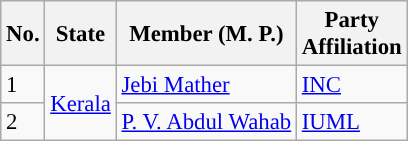<table class="wikitable sortable" style="font-size: 95%;">
<tr>
<th>No.</th>
<th>State</th>
<th>Member (M. P.)</th>
<th>Party Affiliation</th>
</tr>
<tr>
<td>1</td>
<td rowspan="2"><a href='#'>Kerala</a></td>
<td><a href='#'>Jebi Mather</a></td>
<td width="4px" style="background-color: "><a href='#'><span>INC</span></a></td>
</tr>
<tr>
<td>2</td>
<td><a href='#'>P. V. Abdul Wahab</a></td>
<td width="4px" style="background-color: "><a href='#'><span>IUML</span></a></td>
</tr>
</table>
